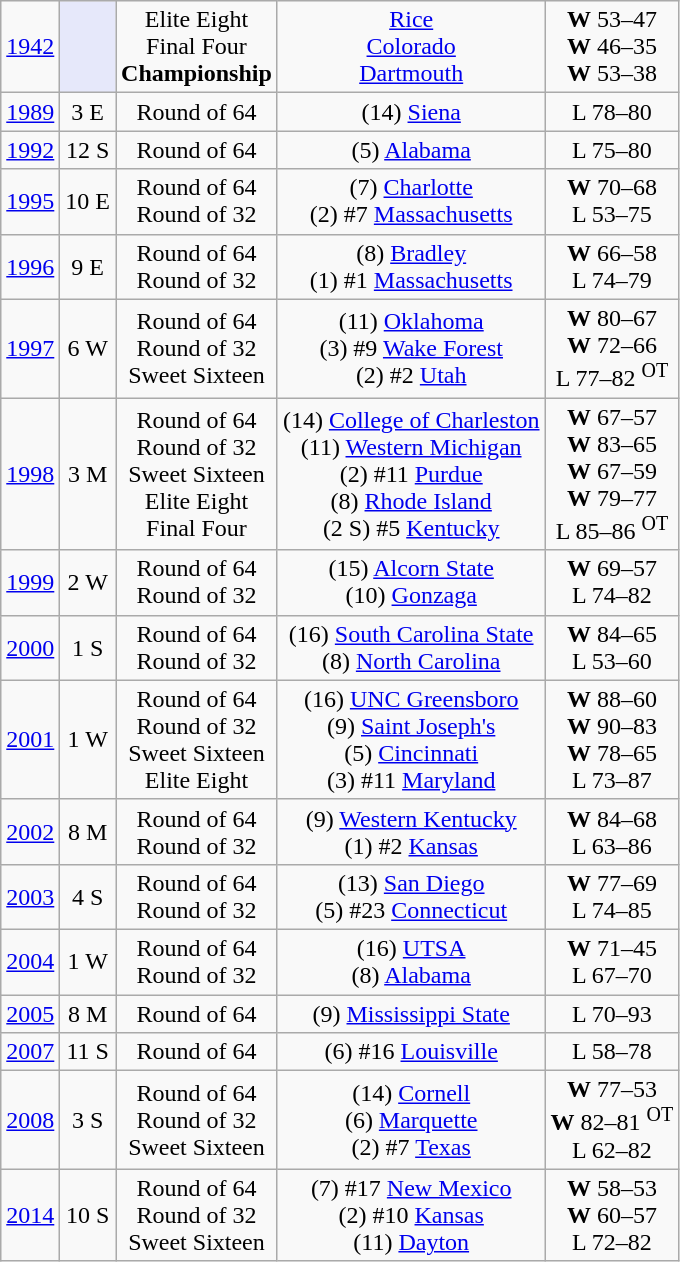<table class=wikitable style="text-align:center">
<tr>
<td><a href='#'>1942</a></td>
<td style="background:#E6E8FA;"></td>
<td>Elite Eight<br>Final Four<br><strong>Championship</strong></td>
<td><a href='#'>Rice</a><br><a href='#'>Colorado</a><br><a href='#'>Dartmouth</a></td>
<td><strong>W</strong> 53–47<br><strong>W</strong> 46–35<br><strong>W</strong> 53–38</td>
</tr>
<tr>
<td><a href='#'>1989</a></td>
<td>3 E</td>
<td>Round of 64</td>
<td>(14) <a href='#'>Siena</a></td>
<td>L 78–80</td>
</tr>
<tr>
<td><a href='#'>1992</a></td>
<td>12 S</td>
<td>Round of 64</td>
<td>(5) <a href='#'>Alabama</a></td>
<td>L 75–80</td>
</tr>
<tr>
<td><a href='#'>1995</a></td>
<td>10 E</td>
<td>Round of 64<br>Round of 32</td>
<td>(7) <a href='#'>Charlotte</a><br>(2) #7 <a href='#'>Massachusetts</a></td>
<td><strong>W</strong> 70–68<br>L 53–75</td>
</tr>
<tr>
<td><a href='#'>1996</a></td>
<td>9 E</td>
<td>Round of 64<br>Round of 32</td>
<td>(8) <a href='#'>Bradley</a><br>(1) #1 <a href='#'>Massachusetts</a></td>
<td><strong>W</strong> 66–58<br>L 74–79</td>
</tr>
<tr>
<td><a href='#'>1997</a></td>
<td>6 W</td>
<td>Round of 64<br>Round of 32<br>Sweet Sixteen</td>
<td>(11) <a href='#'>Oklahoma</a><br>(3) #9 <a href='#'>Wake Forest</a><br>(2) #2 <a href='#'>Utah</a></td>
<td><strong>W</strong> 80–67<br><strong>W</strong> 72–66<br>L 77–82 <sup>OT</sup></td>
</tr>
<tr>
<td><a href='#'>1998</a></td>
<td>3 M</td>
<td>Round of 64<br>Round of 32<br>Sweet Sixteen<br>Elite Eight<br>Final Four</td>
<td>(14) <a href='#'>College of Charleston</a><br>(11) <a href='#'>Western Michigan</a><br>(2) #11 <a href='#'>Purdue</a><br>(8) <a href='#'>Rhode Island</a><br>(2 S) #5 <a href='#'>Kentucky</a></td>
<td><strong>W</strong> 67–57<br><strong>W</strong> 83–65<br><strong>W</strong> 67–59<br><strong>W</strong> 79–77<br>L 85–86 <sup>OT</sup></td>
</tr>
<tr>
<td><a href='#'>1999</a></td>
<td>2 W</td>
<td>Round of 64<br>Round of 32</td>
<td>(15) <a href='#'>Alcorn State</a><br>(10) <a href='#'>Gonzaga</a></td>
<td><strong>W</strong> 69–57<br>L 74–82</td>
</tr>
<tr>
<td><a href='#'>2000</a></td>
<td>1 S</td>
<td>Round of 64<br>Round of 32</td>
<td>(16) <a href='#'>South Carolina State</a><br>(8) <a href='#'>North Carolina</a></td>
<td><strong>W</strong> 84–65<br>L 53–60</td>
</tr>
<tr>
<td><a href='#'>2001</a></td>
<td>1 W</td>
<td>Round of 64<br>Round of 32<br>Sweet Sixteen<br>Elite Eight</td>
<td>(16) <a href='#'>UNC Greensboro</a><br>(9) <a href='#'>Saint Joseph's</a><br>(5) <a href='#'>Cincinnati</a><br>(3) #11 <a href='#'>Maryland</a></td>
<td><strong>W</strong> 88–60<br><strong>W</strong> 90–83<br><strong>W</strong> 78–65<br>L 73–87</td>
</tr>
<tr>
<td><a href='#'>2002</a></td>
<td>8 M</td>
<td>Round of 64<br>Round of 32</td>
<td>(9) <a href='#'>Western Kentucky</a><br>(1) #2 <a href='#'>Kansas</a></td>
<td><strong>W</strong> 84–68<br>L 63–86</td>
</tr>
<tr>
<td><a href='#'>2003</a></td>
<td>4 S</td>
<td>Round of 64<br>Round of 32</td>
<td>(13) <a href='#'>San Diego</a><br>(5) #23 <a href='#'>Connecticut</a></td>
<td><strong>W</strong> 77–69<br>L 74–85</td>
</tr>
<tr>
<td><a href='#'>2004</a></td>
<td>1 W</td>
<td>Round of 64<br>Round of 32</td>
<td>(16) <a href='#'>UTSA</a><br>(8) <a href='#'>Alabama</a></td>
<td><strong>W</strong> 71–45<br>L 67–70</td>
</tr>
<tr>
<td><a href='#'>2005</a></td>
<td>8 M</td>
<td>Round of 64</td>
<td>(9) <a href='#'>Mississippi State</a></td>
<td>L 70–93</td>
</tr>
<tr>
<td><a href='#'>2007</a></td>
<td>11 S</td>
<td>Round of 64</td>
<td>(6) #16 <a href='#'>Louisville</a></td>
<td>L 58–78</td>
</tr>
<tr>
<td><a href='#'>2008</a></td>
<td>3 S</td>
<td>Round of 64<br>Round of 32<br>Sweet Sixteen</td>
<td>(14) <a href='#'>Cornell</a><br>(6) <a href='#'>Marquette</a><br>(2) #7 <a href='#'>Texas</a></td>
<td><strong>W</strong> 77–53<br><strong>W</strong> 82–81 <sup>OT</sup><br>L 62–82</td>
</tr>
<tr>
<td><a href='#'>2014</a></td>
<td>10 S</td>
<td>Round of 64<br>Round of 32<br>Sweet Sixteen</td>
<td>(7) #17 <a href='#'>New Mexico</a><br>(2) #10 <a href='#'>Kansas</a><br>(11) <a href='#'>Dayton</a></td>
<td><strong>W</strong> 58–53<br><strong>W</strong> 60–57<br>L 72–82</td>
</tr>
</table>
